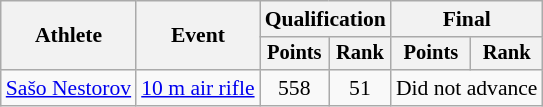<table class=wikitable style=font-size:90%>
<tr>
<th rowspan=2>Athlete</th>
<th rowspan=2>Event</th>
<th colspan=2>Qualification</th>
<th colspan=2>Final</th>
</tr>
<tr style="font-size:95%">
<th>Points</th>
<th>Rank</th>
<th>Points</th>
<th>Rank</th>
</tr>
<tr align=center>
<td align=left><a href='#'>Sašo Nestorov</a></td>
<td align=left><a href='#'>10 m air rifle</a></td>
<td>558</td>
<td>51</td>
<td colspan=2>Did not advance</td>
</tr>
</table>
